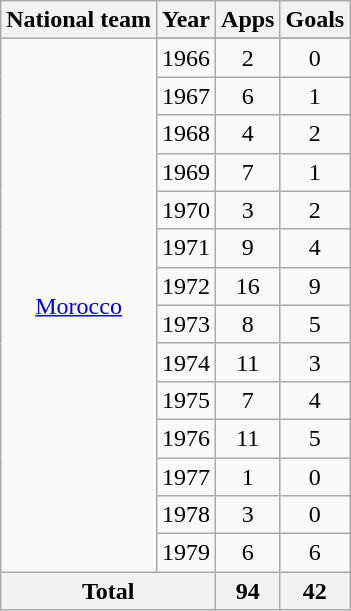<table class="wikitable" style="text-align:center">
<tr>
<th>National team</th>
<th>Year</th>
<th>Apps</th>
<th>Goals</th>
</tr>
<tr>
<td rowspan="15"><a href='#'>Morocco</a></td>
</tr>
<tr>
<td>1966</td>
<td>2</td>
<td>0</td>
</tr>
<tr>
<td>1967</td>
<td>6</td>
<td>1</td>
</tr>
<tr>
<td>1968</td>
<td>4</td>
<td>2</td>
</tr>
<tr>
<td>1969</td>
<td>7</td>
<td>1</td>
</tr>
<tr>
<td>1970</td>
<td>3</td>
<td>2</td>
</tr>
<tr>
<td>1971</td>
<td>9</td>
<td>4</td>
</tr>
<tr>
<td>1972</td>
<td>16</td>
<td>9</td>
</tr>
<tr>
<td>1973</td>
<td>8</td>
<td>5</td>
</tr>
<tr>
<td>1974</td>
<td>11</td>
<td>3</td>
</tr>
<tr>
<td>1975</td>
<td>7</td>
<td>4</td>
</tr>
<tr>
<td>1976</td>
<td>11</td>
<td>5</td>
</tr>
<tr>
<td>1977</td>
<td>1</td>
<td>0</td>
</tr>
<tr>
<td>1978</td>
<td>3</td>
<td>0</td>
</tr>
<tr>
<td>1979</td>
<td>6</td>
<td>6</td>
</tr>
<tr>
<th colspan="2">Total</th>
<th>94</th>
<th>42</th>
</tr>
</table>
